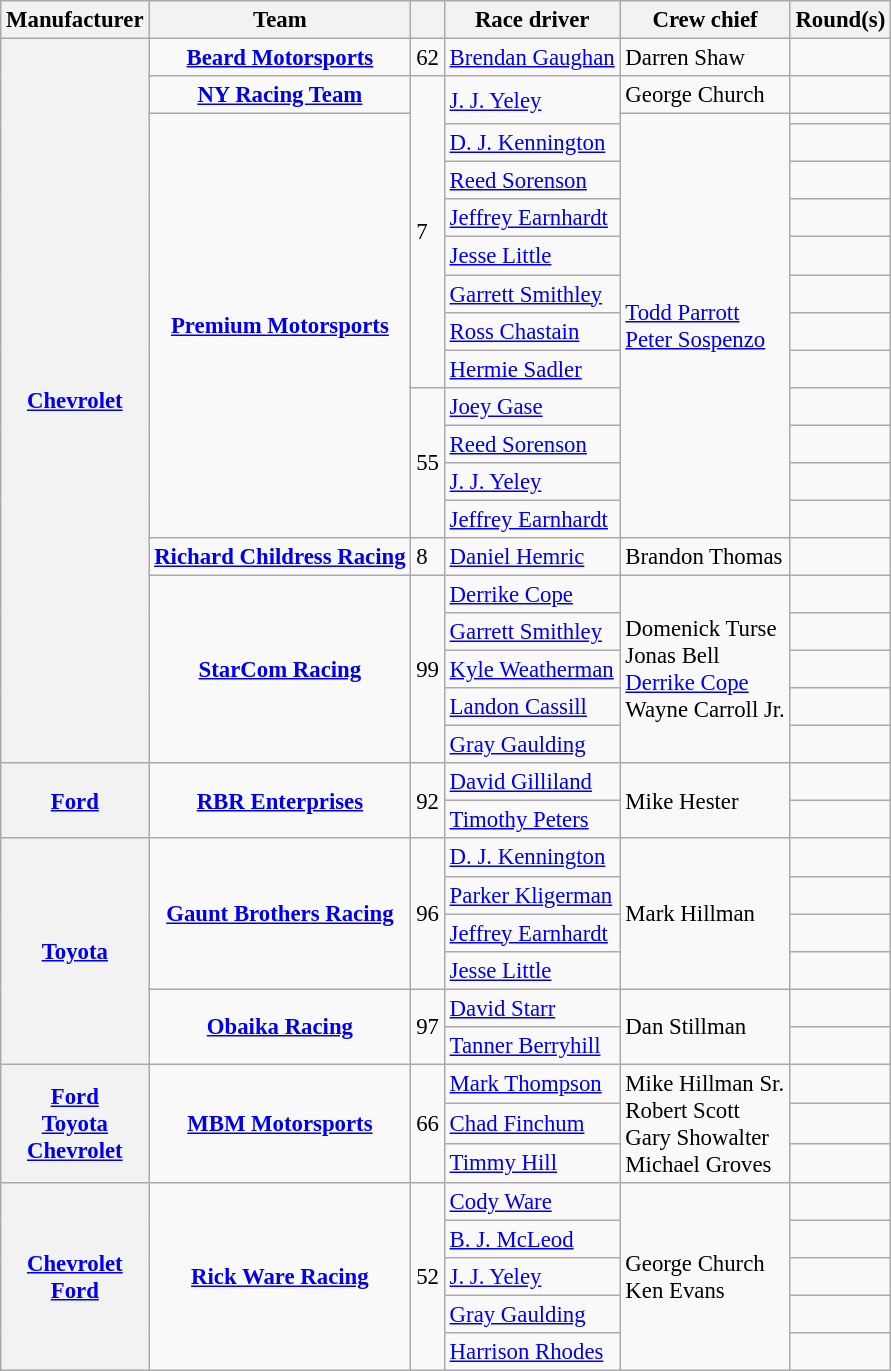<table class="wikitable" style="font-size: 95%;">
<tr>
<th>Manufacturer</th>
<th>Team</th>
<th></th>
<th>Race driver</th>
<th>Crew chief</th>
<th>Round(s)</th>
</tr>
<tr>
<th rowspan="20"><a href='#'>Chevrolet</a></th>
<td style="text-align:center;"><strong><a href='#'>Beard Motorsports</a></strong></td>
<td>62</td>
<td><a href='#'>Brendan Gaughan</a></td>
<td>Darren Shaw</td>
<td></td>
</tr>
<tr>
<td style="text-align:center;"><strong><a href='#'>NY Racing Team</a></strong></td>
<td rowspan="9">7</td>
<td rowspan=2><a href='#'>J. J. Yeley</a></td>
<td>George Church</td>
<td></td>
</tr>
<tr>
<td style="text-align:center;" rowspan="12"><strong><a href='#'>Premium Motorsports</a></strong></td>
<td rowspan="12"><a href='#'>Todd Parrott</a> <small></small> <br> <a href='#'>Peter Sospenzo</a> <small></small></td>
<td></td>
</tr>
<tr>
<td><a href='#'>D. J. Kennington</a></td>
<td></td>
</tr>
<tr>
<td><a href='#'>Reed Sorenson</a></td>
<td></td>
</tr>
<tr>
<td><a href='#'>Jeffrey Earnhardt</a></td>
<td></td>
</tr>
<tr>
<td><a href='#'>Jesse Little</a></td>
<td></td>
</tr>
<tr>
<td><a href='#'>Garrett Smithley</a></td>
<td></td>
</tr>
<tr>
<td><a href='#'>Ross Chastain</a></td>
<td></td>
</tr>
<tr>
<td><a href='#'>Hermie Sadler</a></td>
<td></td>
</tr>
<tr>
<td rowspan=4>55</td>
<td><a href='#'>Joey Gase</a></td>
<td></td>
</tr>
<tr>
<td><a href='#'>Reed Sorenson</a></td>
<td></td>
</tr>
<tr>
<td><a href='#'>J. J. Yeley</a></td>
<td></td>
</tr>
<tr>
<td><a href='#'>Jeffrey Earnhardt</a></td>
<td></td>
</tr>
<tr>
<td style="text-align:center;"><strong><a href='#'>Richard Childress Racing</a></strong></td>
<td>8</td>
<td><a href='#'>Daniel Hemric</a></td>
<td>Brandon Thomas</td>
<td></td>
</tr>
<tr>
<td style="text-align:center;" rowspan="5"><strong><a href='#'>StarCom Racing</a></strong></td>
<td rowspan="5">99</td>
<td><a href='#'>Derrike Cope</a></td>
<td rowspan="5">Domenick Turse <small></small> <br> Jonas Bell <small></small> <br> <a href='#'>Derrike Cope</a> <small></small> <br> Wayne Carroll Jr. <small></small></td>
<td></td>
</tr>
<tr>
<td><a href='#'>Garrett Smithley</a></td>
<td></td>
</tr>
<tr>
<td><a href='#'>Kyle Weatherman</a></td>
<td></td>
</tr>
<tr>
<td><a href='#'>Landon Cassill</a></td>
<td></td>
</tr>
<tr>
<td><a href='#'>Gray Gaulding</a></td>
<td></td>
</tr>
<tr>
<th rowspan=2><a href='#'>Ford</a></th>
<td rowspan=2 style="text-align:center;"><strong><a href='#'>RBR Enterprises</a></strong></td>
<td rowspan=2>92</td>
<td><a href='#'>David Gilliland</a></td>
<td rowspan=2>Mike Hester</td>
<td></td>
</tr>
<tr>
<td><a href='#'>Timothy Peters</a></td>
<td></td>
</tr>
<tr>
<th rowspan="6"><a href='#'>Toyota</a></th>
<td style="text-align:center;" rowspan="4"><strong><a href='#'>Gaunt Brothers Racing</a></strong></td>
<td rowspan="4">96</td>
<td><a href='#'>D. J. Kennington</a></td>
<td rowspan="4">Mark Hillman</td>
<td></td>
</tr>
<tr>
<td><a href='#'>Parker Kligerman</a></td>
<td></td>
</tr>
<tr>
<td><a href='#'>Jeffrey Earnhardt</a></td>
<td></td>
</tr>
<tr>
<td><a href='#'>Jesse Little</a></td>
<td></td>
</tr>
<tr>
<td style="text-align:center;" rowspan="2"><strong><a href='#'>Obaika Racing</a></strong></td>
<td rowspan="2">97</td>
<td><a href='#'>David Starr</a></td>
<td rowspan="2">Dan Stillman</td>
<td></td>
</tr>
<tr>
<td><a href='#'>Tanner Berryhill</a></td>
<td></td>
</tr>
<tr>
<th rowspan=3><a href='#'>Ford</a> <small></small> <br> <a href='#'>Toyota</a> <small></small> <br> <a href='#'>Chevrolet</a> <small></small></th>
<td rowspan=3 style="text-align:center;"><strong><a href='#'>MBM Motorsports</a></strong></td>
<td rowspan=3>66</td>
<td><a href='#'>Mark Thompson</a></td>
<td rowspan=3>Mike Hillman Sr. <small></small> <br> Robert Scott <small></small> <br> Gary Showalter <small></small> <br> Michael Groves <small></small></td>
<td></td>
</tr>
<tr>
<td><a href='#'>Chad Finchum</a></td>
<td></td>
</tr>
<tr>
<td><a href='#'>Timmy Hill</a></td>
<td></td>
</tr>
<tr>
<th rowspan=5><a href='#'>Chevrolet</a> <small></small> <br> <a href='#'>Ford</a> <small></small></th>
<td rowspan=5 style="text-align:center;"><strong><a href='#'>Rick Ware Racing</a></strong></td>
<td rowspan=5>52</td>
<td><a href='#'>Cody Ware</a></td>
<td rowspan=5>George Church <small></small><br> Ken Evans <small></small></td>
<td></td>
</tr>
<tr>
<td><a href='#'>B. J. McLeod</a></td>
<td></td>
</tr>
<tr>
<td><a href='#'>J. J. Yeley</a></td>
<td></td>
</tr>
<tr>
<td><a href='#'>Gray Gaulding</a></td>
<td></td>
</tr>
<tr>
<td><a href='#'>Harrison Rhodes</a></td>
<td></td>
</tr>
</table>
